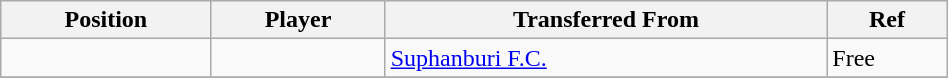<table class="wikitable sortable" style="width:50%; text-align:center; font-size:100%; text-align:left;">
<tr>
<th>Position</th>
<th>Player</th>
<th>Transferred From</th>
<th>Ref</th>
</tr>
<tr>
<td></td>
<td></td>
<td> <a href='#'>Suphanburi F.C.</a></td>
<td>Free</td>
</tr>
<tr>
</tr>
</table>
